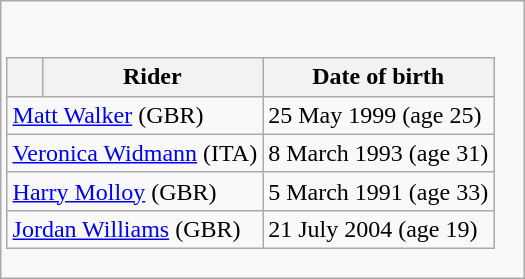<table class="wikitable">
<tr>
<td><br><table class="wikitable">
<tr>
<th></th>
<th>Rider</th>
<th>Date of birth</th>
</tr>
<tr>
<td colspan="2"><a href='#'>Matt Walker</a> (<abbr>GBR</abbr>)</td>
<td>25 May 1999 (age 25)</td>
</tr>
<tr>
<td colspan="2"><a href='#'>Veronica Widmann</a> (<abbr>ITA</abbr>)</td>
<td>8 March 1993 (age 31)</td>
</tr>
<tr>
<td colspan="2"><a href='#'>Harry Molloy</a> (<abbr>GBR</abbr>)</td>
<td>5 March 1991 (age 33)</td>
</tr>
<tr>
<td colspan="2"><a href='#'>Jordan Williams</a> (<abbr>GBR</abbr>)</td>
<td>21 July 2004 (age 19)</td>
</tr>
</table>
</td>
</tr>
</table>
